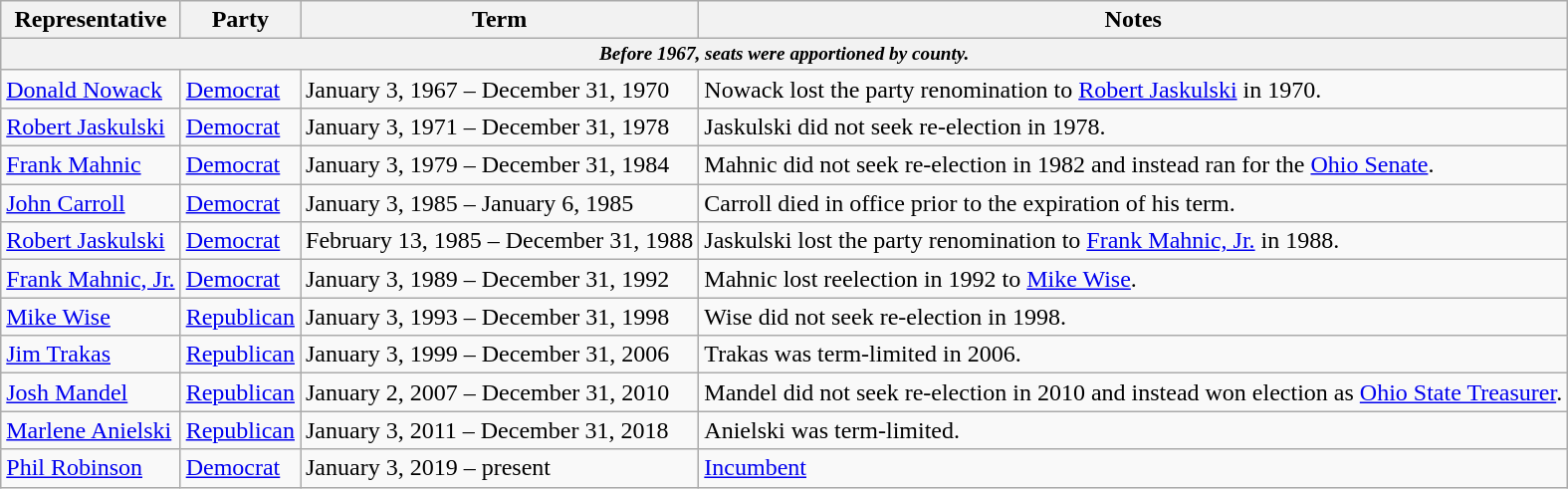<table class=wikitable>
<tr valign=bottom>
<th>Representative</th>
<th>Party</th>
<th>Term</th>
<th>Notes</th>
</tr>
<tr>
<th colspan=5 style="font-size: 80%;"><em>Before 1967, seats were apportioned by county.</em></th>
</tr>
<tr>
<td><a href='#'>Donald Nowack</a></td>
<td><a href='#'>Democrat</a></td>
<td>January 3, 1967 – December 31, 1970</td>
<td>Nowack lost the party renomination to <a href='#'>Robert Jaskulski</a> in 1970.</td>
</tr>
<tr>
<td><a href='#'>Robert Jaskulski</a></td>
<td><a href='#'>Democrat</a></td>
<td>January 3, 1971 – December 31, 1978</td>
<td>Jaskulski did not seek re-election in 1978.</td>
</tr>
<tr>
<td><a href='#'>Frank Mahnic</a></td>
<td><a href='#'>Democrat</a></td>
<td>January 3, 1979 – December 31, 1984</td>
<td>Mahnic did not seek re-election in 1982 and instead ran for the <a href='#'>Ohio Senate</a>.</td>
</tr>
<tr>
<td><a href='#'>John Carroll</a></td>
<td><a href='#'>Democrat</a></td>
<td>January 3, 1985 – January 6, 1985</td>
<td>Carroll died in office prior to the expiration of his term.</td>
</tr>
<tr>
<td><a href='#'>Robert Jaskulski</a></td>
<td><a href='#'>Democrat</a></td>
<td>February 13, 1985 – December 31, 1988</td>
<td>Jaskulski lost the party renomination to <a href='#'>Frank Mahnic, Jr.</a> in 1988.</td>
</tr>
<tr>
<td><a href='#'>Frank Mahnic, Jr.</a></td>
<td><a href='#'>Democrat</a></td>
<td>January 3, 1989 – December 31, 1992</td>
<td>Mahnic lost reelection in 1992 to <a href='#'>Mike Wise</a>.</td>
</tr>
<tr>
<td><a href='#'>Mike Wise</a></td>
<td><a href='#'>Republican</a></td>
<td>January 3, 1993 – December 31, 1998</td>
<td>Wise did not seek re-election in 1998.</td>
</tr>
<tr>
<td><a href='#'>Jim Trakas</a></td>
<td><a href='#'>Republican</a></td>
<td>January 3, 1999 – December 31, 2006</td>
<td>Trakas was term-limited in 2006.</td>
</tr>
<tr>
<td><a href='#'>Josh Mandel</a></td>
<td><a href='#'>Republican</a></td>
<td>January 2, 2007 – December 31, 2010</td>
<td>Mandel did not seek re-election in 2010 and instead won election as <a href='#'>Ohio State Treasurer</a>.</td>
</tr>
<tr>
<td><a href='#'>Marlene Anielski</a></td>
<td><a href='#'>Republican</a></td>
<td>January 3, 2011 – December 31, 2018</td>
<td>Anielski was term-limited.</td>
</tr>
<tr>
<td><a href='#'>Phil Robinson</a></td>
<td><a href='#'>Democrat</a></td>
<td>January 3, 2019 – present</td>
<td><a href='#'>Incumbent</a></td>
</tr>
</table>
